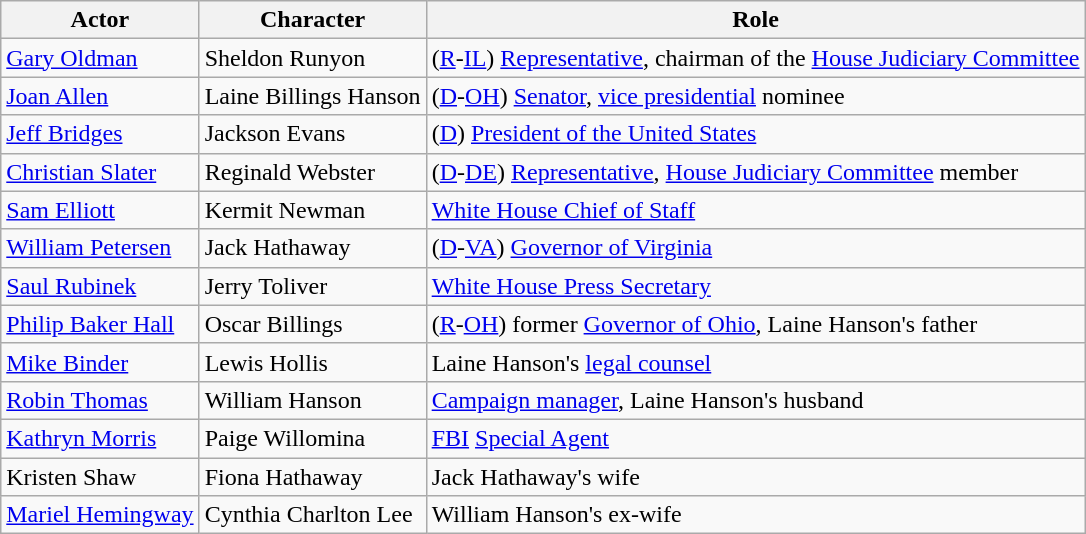<table class="wikitable sortable">
<tr>
<th>Actor</th>
<th>Character</th>
<th>Role</th>
</tr>
<tr>
<td><a href='#'>Gary Oldman</a></td>
<td>Sheldon Runyon</td>
<td>(<a href='#'>R</a>-<a href='#'>IL</a>) <a href='#'>Representative</a>, chairman of the <a href='#'>House Judiciary Committee</a></td>
</tr>
<tr>
<td><a href='#'>Joan Allen</a></td>
<td>Laine Billings Hanson</td>
<td>(<a href='#'>D</a>-<a href='#'>OH</a>) <a href='#'>Senator</a>, <a href='#'>vice presidential</a> nominee</td>
</tr>
<tr>
<td><a href='#'>Jeff Bridges</a></td>
<td>Jackson Evans</td>
<td>(<a href='#'>D</a>) <a href='#'>President of the United States</a></td>
</tr>
<tr>
<td><a href='#'>Christian Slater</a></td>
<td>Reginald Webster</td>
<td>(<a href='#'>D</a>-<a href='#'>DE</a>) <a href='#'>Representative</a>, <a href='#'>House Judiciary Committee</a> member</td>
</tr>
<tr>
<td><a href='#'>Sam Elliott</a></td>
<td>Kermit Newman</td>
<td><a href='#'>White House Chief of Staff</a></td>
</tr>
<tr>
<td><a href='#'>William Petersen</a></td>
<td>Jack Hathaway</td>
<td>(<a href='#'>D</a>-<a href='#'>VA</a>) <a href='#'>Governor of Virginia</a></td>
</tr>
<tr>
<td><a href='#'>Saul Rubinek</a></td>
<td>Jerry Toliver</td>
<td><a href='#'>White House Press Secretary</a></td>
</tr>
<tr>
<td><a href='#'>Philip Baker Hall</a></td>
<td>Oscar Billings</td>
<td>(<a href='#'>R</a>-<a href='#'>OH</a>) former <a href='#'>Governor of Ohio</a>, Laine Hanson's father</td>
</tr>
<tr>
<td><a href='#'>Mike Binder</a></td>
<td>Lewis Hollis</td>
<td>Laine Hanson's <a href='#'>legal counsel</a></td>
</tr>
<tr>
<td><a href='#'>Robin Thomas</a></td>
<td>William Hanson</td>
<td><a href='#'>Campaign manager</a>, Laine Hanson's husband</td>
</tr>
<tr>
<td><a href='#'>Kathryn Morris</a></td>
<td>Paige Willomina</td>
<td><a href='#'>FBI</a> <a href='#'>Special Agent</a></td>
</tr>
<tr>
<td>Kristen Shaw</td>
<td>Fiona Hathaway</td>
<td>Jack Hathaway's wife</td>
</tr>
<tr>
<td><a href='#'>Mariel Hemingway</a></td>
<td>Cynthia Charlton Lee</td>
<td>William Hanson's ex-wife</td>
</tr>
</table>
